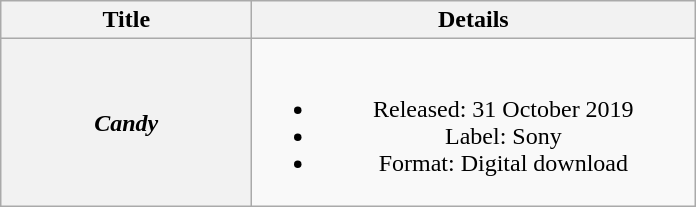<table class="wikitable plainrowheaders" style="text-align:center;">
<tr>
<th scope="col" style="width:10em;">Title</th>
<th scope="col" style="width:18em;">Details</th>
</tr>
<tr>
<th scope="row"><em>Candy</em></th>
<td><br><ul><li>Released: 31 October 2019</li><li>Label: Sony</li><li>Format: Digital download</li></ul></td>
</tr>
</table>
